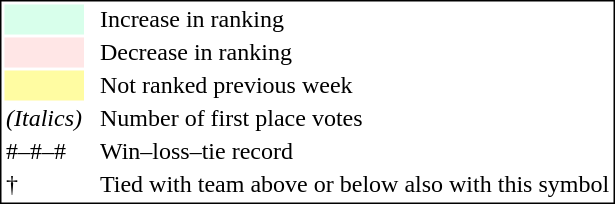<table style="border:1px solid black;">
<tr>
<td style="background:#D8FFEB; width:20px;"></td>
<td> </td>
<td>Increase in ranking</td>
</tr>
<tr>
<td style="background:#FFE6E6; width:20px;"></td>
<td> </td>
<td>Decrease in ranking</td>
</tr>
<tr>
<td style="background:#FFFCA2; width:20px;"></td>
<td> </td>
<td>Not ranked previous week</td>
</tr>
<tr>
<td><em>(Italics)</em></td>
<td> </td>
<td>Number of first place votes</td>
</tr>
<tr>
<td>#–#–#</td>
<td> </td>
<td>Win–loss–tie record</td>
</tr>
<tr>
<td>†</td>
<td></td>
<td>Tied with team above or below also with this symbol</td>
</tr>
</table>
